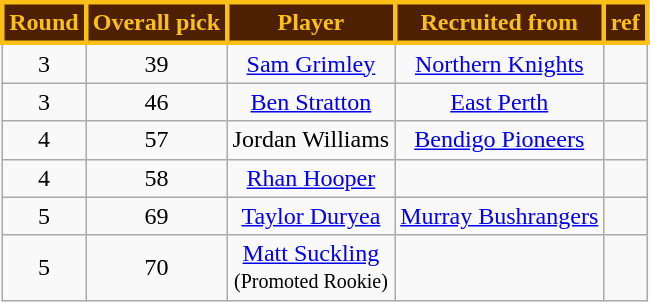<table class="wikitable" style="text-align:center">
<tr>
<th style="background:#4D2004; color:#FBBF15; border: solid #FBBF15">Round</th>
<th style="background:#4D2004; color:#FBBF15; border: solid #FBBF15">Overall pick</th>
<th style="background:#4D2004; color:#FBBF15; border: solid #FBBF15">Player</th>
<th style="background:#4D2004; color:#FBBF15; border: solid #FBBF15">Recruited from</th>
<th style="background:#4D2004; color:#FBBF15; border: solid #FBBF15">ref</th>
</tr>
<tr>
<td>3</td>
<td>39</td>
<td><a href='#'>Sam Grimley</a></td>
<td><a href='#'>Northern Knights</a></td>
<td></td>
</tr>
<tr>
<td>3</td>
<td>46</td>
<td><a href='#'>Ben Stratton</a></td>
<td><a href='#'>East Perth</a></td>
<td></td>
</tr>
<tr>
<td>4</td>
<td>57</td>
<td>Jordan Williams</td>
<td><a href='#'>Bendigo Pioneers</a></td>
<td></td>
</tr>
<tr>
<td>4</td>
<td>58</td>
<td><a href='#'>Rhan Hooper</a></td>
<td></td>
<td></td>
</tr>
<tr>
<td>5</td>
<td>69</td>
<td><a href='#'>Taylor Duryea</a></td>
<td><a href='#'>Murray Bushrangers</a></td>
<td></td>
</tr>
<tr>
<td>5</td>
<td>70</td>
<td><a href='#'>Matt Suckling</a><br><small>(Promoted Rookie)</small></td>
<td></td>
<td></td>
</tr>
</table>
